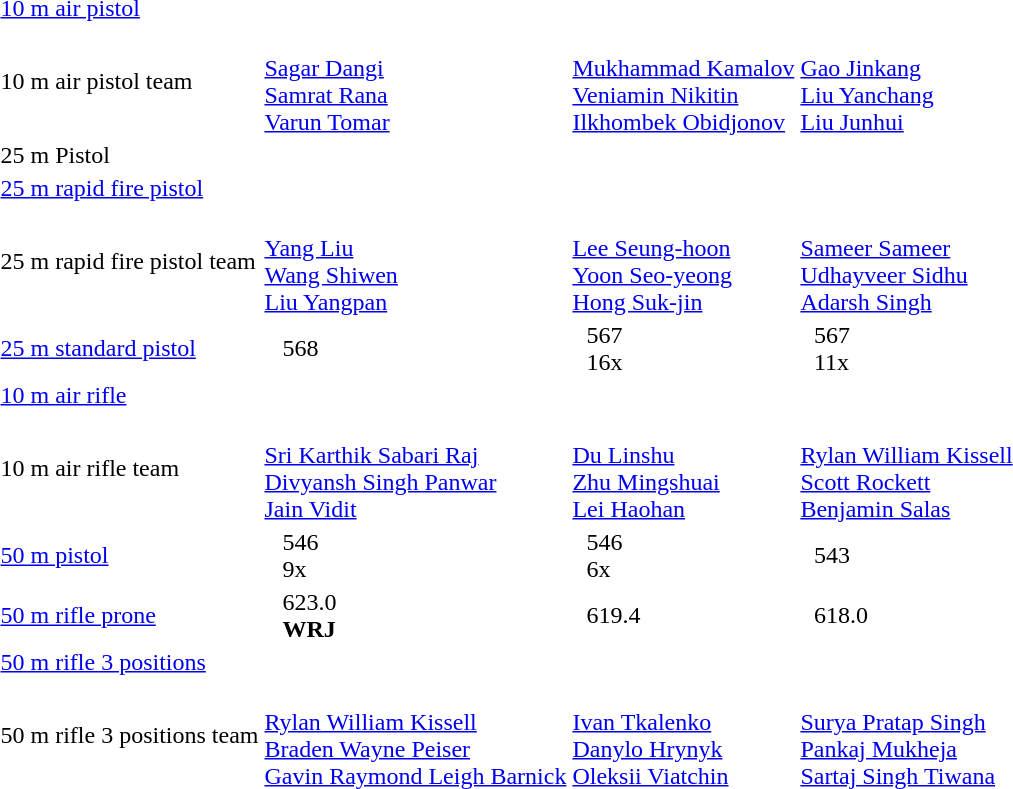<table>
<tr>
</tr>
<tr>
<td><a href='#'>10 m air pistol</a></td>
<td colspan=2></td>
<td colspan=2></td>
<td colspan=2></td>
</tr>
<tr>
<td>10 m air pistol team</td>
<td colspan=2><br><a href='#'>Sagar Dangi</a><br><a href='#'>Samrat Rana</a><br><a href='#'>Varun Tomar</a></td>
<td colspan=2><br><a href='#'>Mukhammad Kamalov</a><br><a href='#'>Veniamin Nikitin</a><br><a href='#'>Ilkhombek Obidjonov</a></td>
<td colspan=2><br><a href='#'>Gao Jinkang</a><br><a href='#'>Liu Yanchang</a><br><a href='#'>Liu Junhui</a></td>
</tr>
<tr>
<td>25 m Pistol</td>
<td colspan=2></td>
<td colspan=2></td>
<td colspan=2></td>
</tr>
<tr>
<td><a href='#'>25 m rapid fire pistol</a></td>
<td colspan=2></td>
<td colspan=2></td>
<td colspan=2></td>
</tr>
<tr>
<td>25 m rapid fire pistol team</td>
<td colspan=2><br><a href='#'>Yang Liu</a><br><a href='#'>Wang Shiwen</a><br><a href='#'>Liu Yangpan</a></td>
<td colspan=2><br><a href='#'>Lee Seung-hoon</a><br><a href='#'>Yoon Seo-yeong</a><br><a href='#'>Hong Suk-jin</a></td>
<td colspan=2><br><a href='#'>Sameer Sameer</a><br><a href='#'>Udhayveer Sidhu</a><br><a href='#'>Adarsh Singh</a></td>
</tr>
<tr>
<td><a href='#'>25 m standard pistol</a></td>
<td></td>
<td>568</td>
<td></td>
<td>567<br>16x</td>
<td></td>
<td>567<br>11x</td>
</tr>
<tr>
<td><a href='#'>10 m air rifle</a></td>
<td colspan=2></td>
<td colspan=2></td>
<td colspan=2></td>
</tr>
<tr>
<td>10 m air rifle team</td>
<td colspan=2><br><a href='#'>Sri Karthik Sabari Raj</a><br><a href='#'>Divyansh Singh Panwar</a><br><a href='#'>Jain Vidit</a></td>
<td colspan=2><br><a href='#'>Du Linshu</a><br><a href='#'>Zhu Mingshuai</a><br><a href='#'>Lei Haohan</a></td>
<td colspan=2><br><a href='#'>Rylan William Kissell</a><br><a href='#'>Scott Rockett</a><br><a href='#'>Benjamin Salas</a></td>
</tr>
<tr>
<td><a href='#'>50 m pistol</a></td>
<td></td>
<td>546<br>9x</td>
<td></td>
<td>546<br>6x</td>
<td></td>
<td>543</td>
</tr>
<tr>
<td><a href='#'>50 m rifle prone</a></td>
<td></td>
<td>623.0<br><strong>WRJ</strong></td>
<td></td>
<td>619.4</td>
<td></td>
<td>618.0</td>
</tr>
<tr>
<td><a href='#'>50 m rifle 3 positions</a></td>
<td colspan=2></td>
<td colspan=2></td>
<td colspan=2></td>
</tr>
<tr>
<td>50 m rifle 3 positions team</td>
<td colspan=2><br><a href='#'>Rylan William Kissell</a><br><a href='#'>Braden Wayne Peiser</a><br><a href='#'>Gavin Raymond Leigh Barnick</a></td>
<td colspan=2><br><a href='#'>Ivan Tkalenko</a><br><a href='#'>Danylo Hrynyk</a><br><a href='#'>Oleksii Viatchin</a></td>
<td colspan=2><br><a href='#'>Surya Pratap Singh</a><br><a href='#'>Pankaj Mukheja</a><br><a href='#'>Sartaj Singh Tiwana</a></td>
</tr>
</table>
